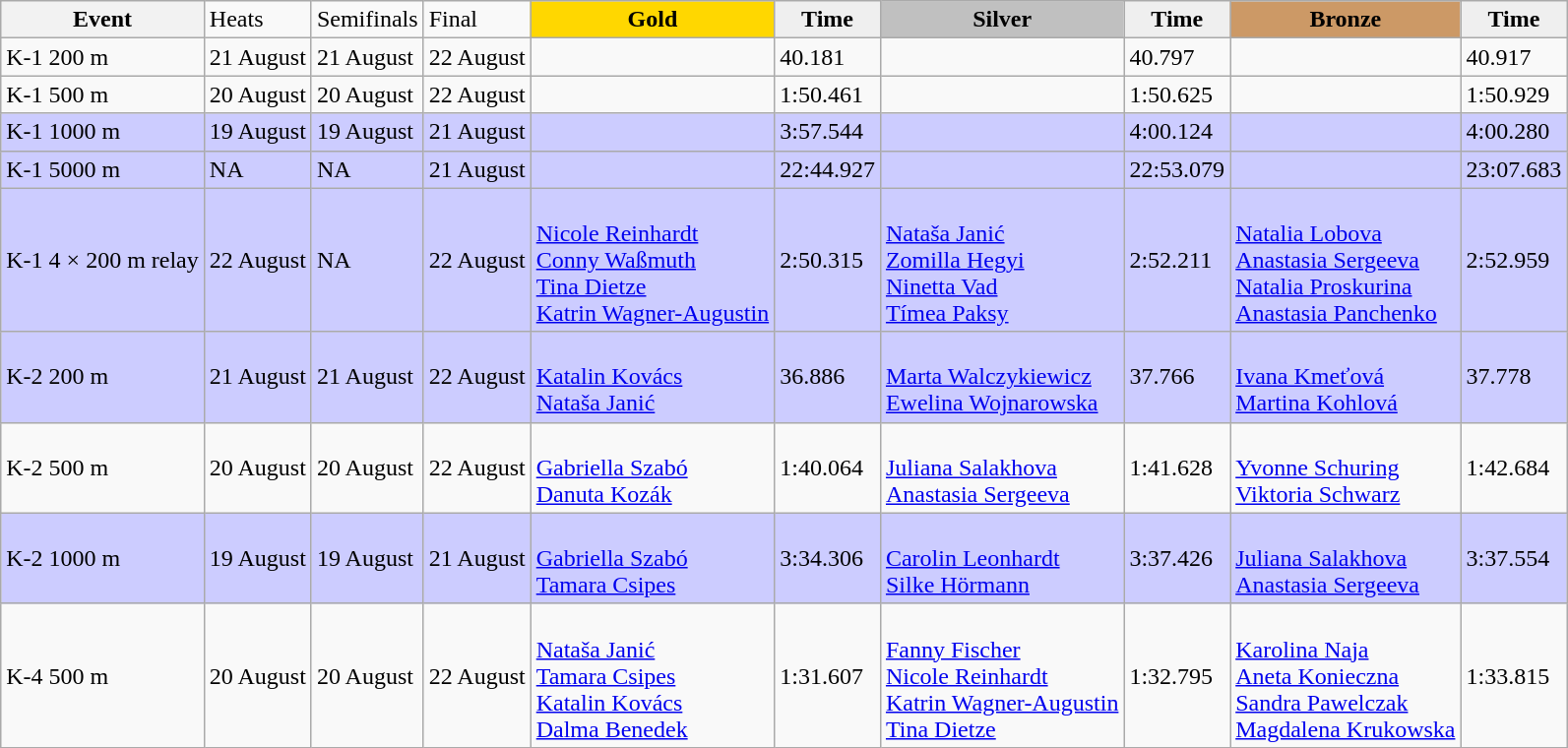<table class="wikitable">
<tr>
<th>Event</th>
<td>Heats</td>
<td>Semifinals</td>
<td>Final</td>
<td align=center bgcolor="gold"><strong>Gold</strong></td>
<td align=center bgcolor="EFEFEF"><strong>Time</strong></td>
<td align=center bgcolor="silver"><strong>Silver</strong></td>
<td align=center bgcolor="EFEFEF"><strong>Time</strong></td>
<td align=center bgcolor="CC9966"><strong>Bronze</strong></td>
<td align=center bgcolor="EFEFEF"><strong>Time</strong></td>
</tr>
<tr>
<td>K-1 200 m</td>
<td>21 August</td>
<td>21 August</td>
<td>22 August</td>
<td></td>
<td>40.181</td>
<td></td>
<td>40.797</td>
<td></td>
<td>40.917</td>
</tr>
<tr>
<td>K-1 500 m</td>
<td>20 August</td>
<td>20 August</td>
<td>22 August</td>
<td></td>
<td>1:50.461</td>
<td></td>
<td>1:50.625</td>
<td></td>
<td>1:50.929</td>
</tr>
<tr bgcolor=ccccff>
<td>K-1 1000 m</td>
<td>19 August</td>
<td>19 August</td>
<td>21 August</td>
<td></td>
<td>3:57.544</td>
<td></td>
<td>4:00.124</td>
<td></td>
<td>4:00.280</td>
</tr>
<tr bgcolor=ccccff>
<td>K-1 5000 m</td>
<td>NA</td>
<td>NA</td>
<td>21 August</td>
<td></td>
<td>22:44.927</td>
<td></td>
<td>22:53.079</td>
<td></td>
<td>23:07.683</td>
</tr>
<tr bgcolor=ccccff>
<td>K-1 4 × 200 m relay</td>
<td>22 August</td>
<td>NA</td>
<td>22 August</td>
<td><br><a href='#'>Nicole Reinhardt</a><br><a href='#'>Conny Waßmuth</a><br><a href='#'>Tina Dietze</a><br><a href='#'>Katrin Wagner-Augustin</a></td>
<td>2:50.315</td>
<td><br><a href='#'>Nataša Janić</a><br><a href='#'>Zomilla Hegyi</a><br><a href='#'>Ninetta Vad</a><br><a href='#'>Tímea Paksy</a></td>
<td>2:52.211</td>
<td><br><a href='#'>Natalia Lobova</a><br><a href='#'>Anastasia Sergeeva</a><br><a href='#'>Natalia Proskurina</a><br><a href='#'>Anastasia Panchenko</a></td>
<td>2:52.959</td>
</tr>
<tr bgcolor=ccccff>
<td>K-2 200 m</td>
<td>21 August</td>
<td>21 August</td>
<td>22 August</td>
<td><br><a href='#'>Katalin Kovács</a><br><a href='#'>Nataša Janić</a></td>
<td>36.886</td>
<td><br><a href='#'>Marta Walczykiewicz</a><br><a href='#'>Ewelina Wojnarowska</a></td>
<td>37.766</td>
<td><br><a href='#'>Ivana Kmeťová</a><br><a href='#'>Martina Kohlová</a></td>
<td>37.778</td>
</tr>
<tr>
<td>K-2 500 m</td>
<td>20 August</td>
<td>20 August</td>
<td>22 August</td>
<td><br><a href='#'>Gabriella Szabó</a><br><a href='#'>Danuta Kozák</a></td>
<td>1:40.064</td>
<td><br><a href='#'>Juliana Salakhova</a><br><a href='#'>Anastasia Sergeeva</a></td>
<td>1:41.628</td>
<td><br><a href='#'>Yvonne Schuring</a><br><a href='#'>Viktoria Schwarz</a></td>
<td>1:42.684</td>
</tr>
<tr bgcolor=ccccff>
<td>K-2 1000 m</td>
<td>19 August</td>
<td>19 August</td>
<td>21 August</td>
<td><br><a href='#'>Gabriella Szabó</a><br><a href='#'>Tamara Csipes</a></td>
<td>3:34.306</td>
<td><br><a href='#'>Carolin Leonhardt</a><br><a href='#'>Silke Hörmann</a></td>
<td>3:37.426</td>
<td><br><a href='#'>Juliana Salakhova</a><br><a href='#'>Anastasia Sergeeva</a></td>
<td>3:37.554</td>
</tr>
<tr>
<td>K-4 500 m</td>
<td>20 August</td>
<td>20 August</td>
<td>22 August</td>
<td><br><a href='#'>Nataša Janić</a><br><a href='#'>Tamara Csipes</a><br><a href='#'>Katalin Kovács</a><br><a href='#'>Dalma Benedek</a></td>
<td>1:31.607</td>
<td><br><a href='#'>Fanny Fischer</a><br><a href='#'>Nicole Reinhardt</a><br><a href='#'>Katrin Wagner-Augustin</a><br><a href='#'>Tina Dietze</a></td>
<td>1:32.795</td>
<td><br><a href='#'>Karolina Naja</a><br><a href='#'>Aneta Konieczna</a><br><a href='#'>Sandra Pawelczak</a><br><a href='#'>Magdalena Krukowska</a></td>
<td>1:33.815</td>
</tr>
</table>
